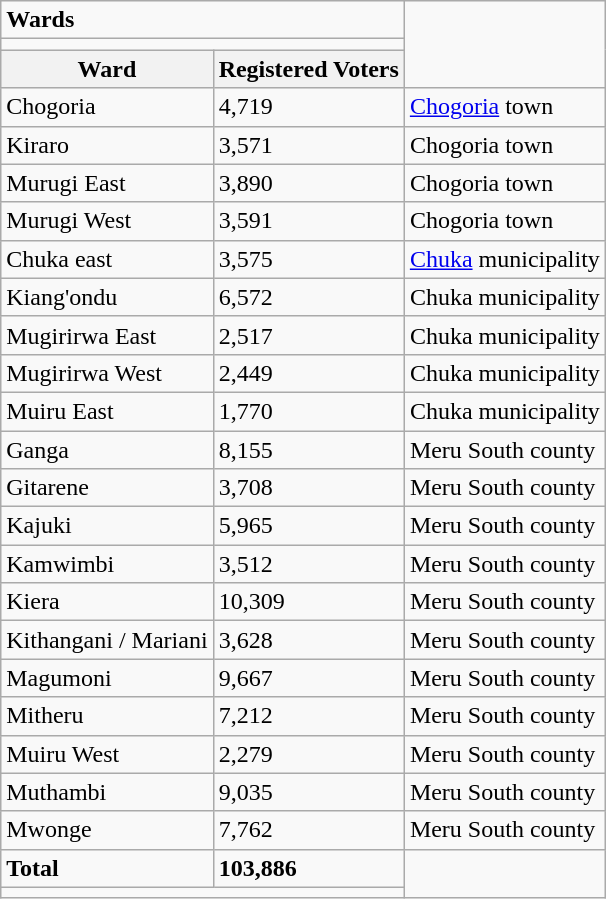<table class="wikitable">
<tr>
<td colspan="2"><strong>Wards</strong></td>
</tr>
<tr>
<td colspan="2"></td>
</tr>
<tr>
<th>Ward</th>
<th>Registered Voters</th>
</tr>
<tr>
<td>Chogoria</td>
<td>4,719</td>
<td><a href='#'>Chogoria</a> town</td>
</tr>
<tr>
<td>Kiraro</td>
<td>3,571</td>
<td>Chogoria town</td>
</tr>
<tr>
<td>Murugi East</td>
<td>3,890</td>
<td>Chogoria town</td>
</tr>
<tr>
<td>Murugi West</td>
<td>3,591</td>
<td>Chogoria town</td>
</tr>
<tr>
<td>Chuka east</td>
<td>3,575</td>
<td><a href='#'>Chuka</a> municipality</td>
</tr>
<tr>
<td>Kiang'ondu</td>
<td>6,572</td>
<td>Chuka municipality</td>
</tr>
<tr>
<td>Mugirirwa East</td>
<td>2,517</td>
<td>Chuka municipality</td>
</tr>
<tr>
<td>Mugirirwa West</td>
<td>2,449</td>
<td>Chuka municipality</td>
</tr>
<tr>
<td>Muiru East</td>
<td>1,770</td>
<td>Chuka municipality</td>
</tr>
<tr>
<td>Ganga</td>
<td>8,155</td>
<td>Meru South county</td>
</tr>
<tr>
<td>Gitarene</td>
<td>3,708</td>
<td>Meru South county</td>
</tr>
<tr>
<td>Kajuki</td>
<td>5,965</td>
<td>Meru South county</td>
</tr>
<tr>
<td>Kamwimbi</td>
<td>3,512</td>
<td>Meru South county</td>
</tr>
<tr>
<td>Kiera</td>
<td>10,309</td>
<td>Meru South county</td>
</tr>
<tr>
<td>Kithangani / Mariani</td>
<td>3,628</td>
<td>Meru South county</td>
</tr>
<tr>
<td>Magumoni</td>
<td>9,667</td>
<td>Meru South county</td>
</tr>
<tr>
<td>Mitheru</td>
<td>7,212</td>
<td>Meru South county</td>
</tr>
<tr>
<td>Muiru West</td>
<td>2,279</td>
<td>Meru South county</td>
</tr>
<tr>
<td>Muthambi</td>
<td>9,035</td>
<td>Meru South county</td>
</tr>
<tr>
<td>Mwonge</td>
<td>7,762</td>
<td>Meru South county</td>
</tr>
<tr>
<td><strong>Total</strong></td>
<td><strong>103,886</strong></td>
</tr>
<tr>
<td colspan="2"></td>
</tr>
</table>
